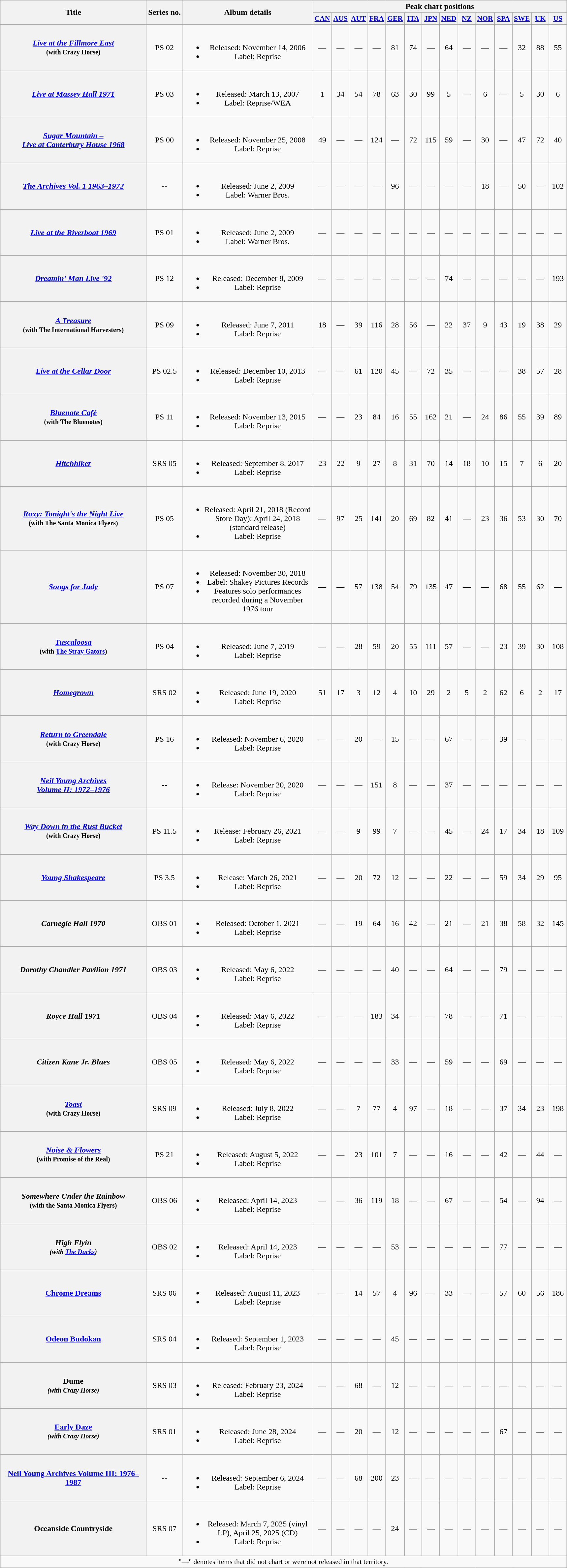<table class="wikitable plainrowheaders" style="text-align:center;">
<tr>
<th scope="col" rowspan="2" style="width:18em;">Title</th>
<th rowspan="2">Series no.</th>
<th scope="col" rowspan="2" style="width:16em;">Album details</th>
<th scope="col" colspan="14">Peak chart positions</th>
</tr>
<tr>
<th style="width:2em;font-size:90%;"><a href='#'>CAN</a><br></th>
<th style="width:2em;font-size:90%;"><a href='#'>AUS</a><br></th>
<th style="width:2em;font-size:90%;"><a href='#'>AUT</a><br></th>
<th style="width:2em;font-size:90%;"><a href='#'>FRA</a><br></th>
<th style="width:2em;font-size:90%;"><a href='#'>GER</a><br></th>
<th style="width:2em;font-size:90%;"><a href='#'>ITA</a><br></th>
<th style="width:2em;font-size:90%;"><a href='#'>JPN</a><br></th>
<th style="width:2em;font-size:90%;"><a href='#'>NED</a><br></th>
<th style="width:2em;font-size:90%;"><a href='#'>NZ</a><br></th>
<th style="width:2em;font-size:90%;"><a href='#'>NOR</a><br></th>
<th style="width:2em;font-size:90%;"><a href='#'>SPA</a><br></th>
<th style="width:2em;font-size:90%;"><a href='#'>SWE</a><br></th>
<th style="width:2em;font-size:90%;"><a href='#'>UK</a><br></th>
<th style="width:2em;font-size:90%;"><a href='#'>US</a><br></th>
</tr>
<tr>
<th scope="row"><em><a href='#'>Live at the Fillmore East</a></em> <br><small>(with Crazy Horse)</small></th>
<td>PS 02</td>
<td><br><ul><li>Released: November 14, 2006</li><li>Label: Reprise</li></ul></td>
<td>—</td>
<td>—</td>
<td>—</td>
<td>—</td>
<td>81</td>
<td>74</td>
<td>—</td>
<td>64</td>
<td>—</td>
<td>—</td>
<td>—</td>
<td>32</td>
<td>88</td>
<td>55</td>
</tr>
<tr>
<th scope="row"><em><a href='#'>Live at Massey Hall 1971</a></em></th>
<td>PS 03</td>
<td><br><ul><li>Released: March 13, 2007</li><li>Label: Reprise/WEA</li></ul></td>
<td>1</td>
<td>34</td>
<td>54</td>
<td>78</td>
<td>63</td>
<td>30</td>
<td>99</td>
<td>5</td>
<td>—</td>
<td>6</td>
<td>—</td>
<td>5</td>
<td>30</td>
<td>6</td>
</tr>
<tr>
<th scope="row"><em><a href='#'>Sugar Mountain –<br>Live at Canterbury House 1968</a></em></th>
<td>PS 00</td>
<td><br><ul><li>Released: November 25, 2008</li><li>Label: Reprise</li></ul></td>
<td>49</td>
<td>—</td>
<td>—</td>
<td>124</td>
<td>—</td>
<td>72</td>
<td>115</td>
<td>59</td>
<td>—</td>
<td>30</td>
<td>—</td>
<td>47</td>
<td>72</td>
<td>40</td>
</tr>
<tr>
<th scope="row"><em><a href='#'>The Archives Vol. 1 1963–1972</a></em></th>
<td>--</td>
<td><br><ul><li>Released: June 2, 2009</li><li>Label: Warner Bros.</li></ul></td>
<td>—</td>
<td>—</td>
<td>—</td>
<td>—</td>
<td>96</td>
<td>—</td>
<td>—</td>
<td>—</td>
<td>—</td>
<td>18</td>
<td>—</td>
<td>50</td>
<td>—</td>
<td>102</td>
</tr>
<tr>
<th scope="row"><em><a href='#'>Live at the Riverboat 1969</a></em></th>
<td>PS 01</td>
<td><br><ul><li>Released: June 2, 2009</li><li>Label: Warner Bros.</li></ul></td>
<td>—</td>
<td>—</td>
<td>—</td>
<td>—</td>
<td>—</td>
<td>—</td>
<td>—</td>
<td>—</td>
<td>—</td>
<td>—</td>
<td>—</td>
<td>—</td>
<td>—</td>
<td>—</td>
</tr>
<tr>
<th scope="row"><em><a href='#'>Dreamin' Man Live '92</a></em></th>
<td>PS 12</td>
<td><br><ul><li>Released: December 8, 2009</li><li>Label: Reprise</li></ul></td>
<td>—</td>
<td>—</td>
<td>—</td>
<td>—</td>
<td>—</td>
<td>—</td>
<td>—</td>
<td>74</td>
<td>—</td>
<td>—</td>
<td>—</td>
<td>—</td>
<td>—</td>
<td>193</td>
</tr>
<tr>
<th scope="row"><em><a href='#'>A Treasure</a></em> <br><small>(with The International Harvesters)</small></th>
<td>PS 09</td>
<td><br><ul><li>Released: June 7, 2011</li><li>Label: Reprise</li></ul></td>
<td>18</td>
<td>—</td>
<td>39</td>
<td>116</td>
<td>28</td>
<td>56</td>
<td>—</td>
<td>22</td>
<td>37</td>
<td>9</td>
<td>43</td>
<td>19</td>
<td>38</td>
<td>29</td>
</tr>
<tr>
<th scope="row"><em><a href='#'>Live at the Cellar Door</a></em></th>
<td>PS 02.5</td>
<td><br><ul><li>Released: December 10, 2013</li><li>Label: Reprise</li></ul></td>
<td>—</td>
<td>—</td>
<td>61</td>
<td>120</td>
<td>45</td>
<td>—</td>
<td>72</td>
<td>35</td>
<td>—</td>
<td>—</td>
<td>—</td>
<td>38</td>
<td>57</td>
<td>28</td>
</tr>
<tr>
<th scope="row"><em><a href='#'>Bluenote Café</a></em> <br><small>(with The Bluenotes)</small></th>
<td>PS 11</td>
<td><br><ul><li>Released: November 13, 2015</li><li>Label: Reprise</li></ul></td>
<td>—</td>
<td>—</td>
<td>23</td>
<td>84</td>
<td>16</td>
<td>55</td>
<td>162</td>
<td>21</td>
<td>—</td>
<td>24</td>
<td>86</td>
<td>55</td>
<td>39</td>
<td>89</td>
</tr>
<tr>
<th scope="row"><em><a href='#'>Hitchhiker</a></em></th>
<td>SRS 05</td>
<td><br><ul><li>Released: September 8, 2017</li><li>Label: Reprise</li></ul></td>
<td>23</td>
<td>22</td>
<td>9</td>
<td>27</td>
<td>8</td>
<td>31</td>
<td>70</td>
<td>14</td>
<td>18</td>
<td>10</td>
<td>15</td>
<td>7</td>
<td>6</td>
<td>20</td>
</tr>
<tr>
<th scope="row"><em><a href='#'>Roxy: Tonight's the Night Live</a></em> <br><small>(with The Santa Monica Flyers)</small></th>
<td>PS 05</td>
<td><br><ul><li>Released: April 21, 2018 (Record Store Day); April 24, 2018 (standard release)</li><li>Label: Reprise</li></ul></td>
<td>—</td>
<td>97</td>
<td>25</td>
<td>141</td>
<td>20</td>
<td>69</td>
<td>82</td>
<td>41</td>
<td>—</td>
<td>23</td>
<td>36</td>
<td>53</td>
<td>30</td>
<td>70</td>
</tr>
<tr>
<th scope="row"><em><a href='#'>Songs for Judy</a></em></th>
<td>PS 07</td>
<td><br><ul><li>Released: November 30, 2018</li><li>Label: Shakey Pictures Records</li><li>Features solo performances recorded during a November 1976 tour</li></ul></td>
<td>—</td>
<td>—</td>
<td>57</td>
<td>138</td>
<td>54</td>
<td>79</td>
<td>135</td>
<td>47</td>
<td>—</td>
<td>—</td>
<td>68</td>
<td>55</td>
<td>62</td>
<td>—</td>
</tr>
<tr>
<th scope="row"><em><a href='#'>Tuscaloosa</a></em> <br><small>(with <a href='#'>The Stray Gators</a>)</small></th>
<td>PS 04</td>
<td><br><ul><li>Released: June 7, 2019</li><li>Label: Reprise</li></ul></td>
<td>—</td>
<td>—</td>
<td>28</td>
<td>59</td>
<td>20</td>
<td>55</td>
<td>111</td>
<td>57</td>
<td>—</td>
<td>—</td>
<td>23</td>
<td>39</td>
<td>30</td>
<td>108</td>
</tr>
<tr>
<th scope="row"><em><a href='#'>Homegrown</a></em></th>
<td>SRS 02</td>
<td><br><ul><li>Released: June 19, 2020</li><li>Label: Reprise</li></ul></td>
<td>51</td>
<td>17</td>
<td>3</td>
<td>12</td>
<td>4</td>
<td>10</td>
<td>29</td>
<td>2</td>
<td>5</td>
<td>2</td>
<td>62</td>
<td>6</td>
<td>2</td>
<td>17</td>
</tr>
<tr>
<th scope="row"><em><a href='#'>Return to Greendale</a></em><br><small>(with Crazy Horse)</small></th>
<td>PS 16</td>
<td><br><ul><li>Released: November 6, 2020</li><li>Label: Reprise</li></ul></td>
<td>—</td>
<td>—</td>
<td>20</td>
<td>—</td>
<td>15</td>
<td>—</td>
<td>—</td>
<td>67</td>
<td>—</td>
<td>—</td>
<td>39</td>
<td>—</td>
<td>—</td>
<td>—</td>
</tr>
<tr>
<th scope="row"><em><a href='#'>Neil Young Archives<br>Volume II: 1972–1976</a></em></th>
<td>--</td>
<td><br><ul><li>Release: November 20, 2020</li><li>Label: Reprise</li></ul></td>
<td>—</td>
<td>—</td>
<td>—</td>
<td>151</td>
<td>8</td>
<td>—</td>
<td>—</td>
<td>37</td>
<td>—</td>
<td>—</td>
<td>—</td>
<td>—</td>
<td>—</td>
<td>—</td>
</tr>
<tr>
<th scope="row"><em><a href='#'>Way Down in the Rust Bucket</a></em><br><small>(with Crazy Horse)</small></th>
<td>PS 11.5</td>
<td><br><ul><li>Release: February 26, 2021</li><li>Label: Reprise</li></ul></td>
<td>—</td>
<td>—</td>
<td>9</td>
<td>99</td>
<td>7</td>
<td>—</td>
<td>—</td>
<td>45</td>
<td>—</td>
<td>24</td>
<td>17</td>
<td>34</td>
<td>18</td>
<td>109</td>
</tr>
<tr>
<th scope="row"><em><a href='#'>Young Shakespeare</a></em></th>
<td>PS 3.5</td>
<td><br><ul><li>Release: March 26, 2021</li><li>Label: Reprise</li></ul></td>
<td>—</td>
<td>—</td>
<td>20</td>
<td>72</td>
<td>12</td>
<td>—</td>
<td>—</td>
<td>22</td>
<td>—</td>
<td>—</td>
<td>59</td>
<td>34</td>
<td>29</td>
<td>95</td>
</tr>
<tr>
<th scope="row"><em>Carnegie Hall 1970</em></th>
<td>OBS 01</td>
<td><br><ul><li>Released: October 1, 2021</li><li>Label: Reprise</li></ul></td>
<td>—</td>
<td>—</td>
<td>19</td>
<td>64</td>
<td>16</td>
<td>42</td>
<td>—</td>
<td>21</td>
<td>—</td>
<td>21</td>
<td>38</td>
<td>58</td>
<td>32</td>
<td>145</td>
</tr>
<tr>
<th scope="row"><em>Dorothy Chandler Pavilion 1971</em></th>
<td>OBS 03</td>
<td><br><ul><li>Released: May 6, 2022</li><li>Label: Reprise</li></ul></td>
<td>—</td>
<td>—</td>
<td>—</td>
<td>—</td>
<td>40</td>
<td>—</td>
<td>—</td>
<td>64</td>
<td>—</td>
<td>—</td>
<td>79</td>
<td>—</td>
<td>—</td>
<td>—</td>
</tr>
<tr>
<th scope="row"><em>Royce Hall 1971</em></th>
<td>OBS 04</td>
<td><br><ul><li>Released: May 6, 2022</li><li>Label: Reprise</li></ul></td>
<td>—</td>
<td>—</td>
<td>—</td>
<td>183</td>
<td>34</td>
<td>—</td>
<td>—</td>
<td>78</td>
<td>—</td>
<td>—</td>
<td>71</td>
<td>—</td>
<td>—</td>
<td>—</td>
</tr>
<tr>
<th scope="row"><em>Citizen Kane Jr. Blues</em></th>
<td>OBS 05</td>
<td><br><ul><li>Released: May 6, 2022</li><li>Label: Reprise</li></ul></td>
<td>—</td>
<td>—</td>
<td>—</td>
<td>—</td>
<td>33</td>
<td>—</td>
<td>—</td>
<td>59</td>
<td>—</td>
<td>—</td>
<td>69</td>
<td>—</td>
<td>—</td>
<td>—</td>
</tr>
<tr>
<th scope="row"><em><a href='#'>Toast</a></em> <br><small>(with Crazy Horse)</small></th>
<td>SRS 09</td>
<td><br><ul><li>Released: July 8, 2022</li><li>Label: Reprise</li></ul></td>
<td>—</td>
<td>—</td>
<td>7</td>
<td>77</td>
<td>4</td>
<td>97</td>
<td>—</td>
<td>18</td>
<td>—</td>
<td>—</td>
<td>37</td>
<td>34</td>
<td>23</td>
<td>198</td>
</tr>
<tr>
<th scope="row"><em><a href='#'>Noise & Flowers</a></em><br><small>(with Promise of the Real)</small></th>
<td>PS 21</td>
<td><br><ul><li>Released: August 5, 2022</li><li>Label: Reprise</li></ul></td>
<td>—</td>
<td>—</td>
<td>23</td>
<td>101</td>
<td>7</td>
<td>—</td>
<td>—</td>
<td>16</td>
<td>—</td>
<td>—</td>
<td>42</td>
<td>—</td>
<td>44</td>
<td>—</td>
</tr>
<tr>
<th scope="row"><em>Somewhere Under the Rainbow</em><br><small>(with the Santa Monica Flyers)</small></th>
<td>OBS 06</td>
<td><br><ul><li>Released: April 14, 2023</li><li>Label: Reprise</li></ul></td>
<td>—</td>
<td>—</td>
<td>36</td>
<td>119</td>
<td>18</td>
<td>—</td>
<td>—</td>
<td>67</td>
<td>—</td>
<td>—</td>
<td>54</td>
<td>—</td>
<td>94</td>
<td>—</td>
</tr>
<tr>
<th scope="row"><em>High Flyin<strong><br><small>(with <a href='#'>The Ducks</a>)</small></th>
<td>OBS 02</td>
<td><br><ul><li>Released: April 14, 2023</li><li>Label: Reprise</li></ul></td>
<td>—</td>
<td>—</td>
<td>—</td>
<td>—</td>
<td>53</td>
<td>—</td>
<td>—</td>
<td>—</td>
<td>—</td>
<td>—</td>
<td>77</td>
<td>—</td>
<td>—</td>
<td>—</td>
</tr>
<tr>
<th scope="row"></em><a href='#'>Chrome Dreams</a><em></th>
<td>SRS 06</td>
<td><br><ul><li>Released: August 11, 2023</li><li>Label: Reprise</li></ul></td>
<td>—</td>
<td>—</td>
<td>14</td>
<td>57</td>
<td>4</td>
<td>96</td>
<td>—</td>
<td>33</td>
<td>—</td>
<td>—</td>
<td>57</td>
<td>60</td>
<td>56</td>
<td>186</td>
</tr>
<tr>
<th scope="row"></em><a href='#'>Odeon Budokan</a><em></th>
<td>SRS 04</td>
<td><br><ul><li>Released: September 1, 2023</li><li>Label: Reprise</li></ul></td>
<td>—</td>
<td>—</td>
<td>—</td>
<td>—</td>
<td>45</td>
<td>—</td>
<td>—</td>
<td>—</td>
<td>—</td>
<td>—</td>
<td>—</td>
<td>—</td>
<td>—</td>
<td>—</td>
</tr>
<tr>
<th scope="row"></em>Dume<em> <br><small>(with Crazy Horse)</small></th>
<td>SRS 03</td>
<td><br><ul><li>Released: February 23, 2024</li><li>Label: Reprise</li></ul></td>
<td>—</td>
<td>—</td>
<td>68</td>
<td>—</td>
<td>12</td>
<td>—</td>
<td>—</td>
<td>—</td>
<td>—</td>
<td>—</td>
<td>—</td>
<td>—</td>
<td>—</td>
<td>—</td>
</tr>
<tr>
<th scope="row"></em><a href='#'>Early Daze</a><em><br><small>(with Crazy Horse)</small></th>
<td>SRS 01</td>
<td><br><ul><li>Released: June 28, 2024</li><li>Label: Reprise</li></ul></td>
<td>—</td>
<td>—</td>
<td>20</td>
<td>—</td>
<td>12</td>
<td>—</td>
<td>—</td>
<td>—</td>
<td>—</td>
<td>—</td>
<td>67</td>
<td>—</td>
<td>—</td>
<td>—</td>
</tr>
<tr>
<th scope="row"></em><a href='#'>Neil Young Archives Volume III: 1976–1987</a><em></th>
<td>--</td>
<td><br><ul><li>Released: September 6, 2024</li><li>Label: Reprise</li></ul></td>
<td>—</td>
<td>—</td>
<td>68</td>
<td>200<br></td>
<td>23</td>
<td>—</td>
<td>—</td>
<td>—</td>
<td>—</td>
<td>—</td>
<td>—</td>
<td>—</td>
<td>—</td>
<td>—</td>
</tr>
<tr>
<th scope="row"></em>Oceanside Countryside<em></th>
<td>SRS 07</td>
<td><br><ul><li>Released: March 7, 2025 (vinyl LP), April 25, 2025 (CD)</li><li>Label: Reprise</li></ul></td>
<td>—</td>
<td>—</td>
<td>—</td>
<td>—</td>
<td>24</td>
<td>—</td>
<td>—</td>
<td>—</td>
<td>—</td>
<td>—</td>
<td>—</td>
<td>—</td>
<td>—</td>
<td>—</td>
</tr>
<tr>
<td colspan="19" style="font-size:90%">"—" denotes items that did not chart or were not released in that territory.</td>
</tr>
</table>
